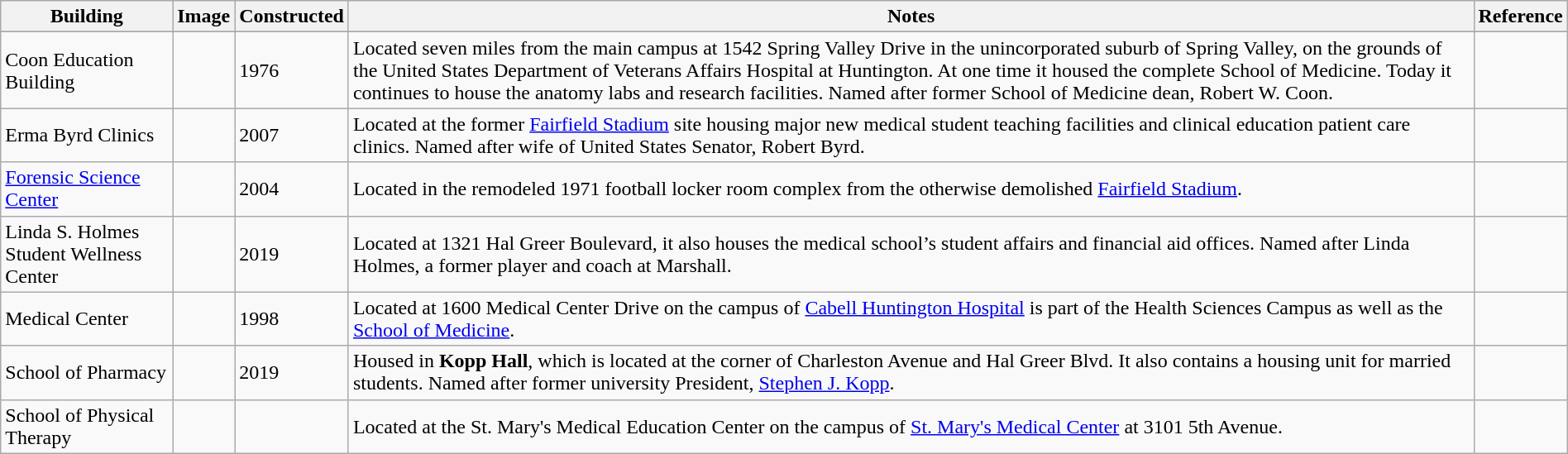<table class="wikitable sortable" style="width:100%">
<tr>
<th style="width:*;">Building</th>
<th style="width:*;" class="unsortable">Image</th>
<th style="width:*;">Constructed</th>
<th style="width:*;" class="unsortable">Notes</th>
<th style="width:*;" class="unsortable">Reference</th>
</tr>
<tr valign="top">
</tr>
<tr>
<td>Coon Education Building</td>
<td></td>
<td>1976</td>
<td>Located seven miles from the main campus at 1542 Spring Valley Drive in the unincorporated suburb of Spring Valley, on the grounds of the United States Department of Veterans Affairs Hospital at Huntington. At one time it housed the complete School of Medicine. Today it continues to house the anatomy labs and research facilities. Named after former School of Medicine dean, Robert W. Coon.</td>
<td></td>
</tr>
<tr>
<td>Erma Byrd Clinics</td>
<td></td>
<td>2007</td>
<td>Located at the former <a href='#'>Fairfield Stadium</a> site housing major new medical student teaching facilities and clinical education patient care clinics. Named after wife of United States Senator, Robert Byrd.</td>
<td></td>
</tr>
<tr>
<td><a href='#'>Forensic Science Center</a></td>
<td></td>
<td>2004</td>
<td>Located in the remodeled 1971 football locker room complex from the otherwise demolished <a href='#'>Fairfield Stadium</a>.</td>
<td></td>
</tr>
<tr>
<td>Linda S. Holmes Student Wellness Center</td>
<td></td>
<td>2019</td>
<td>Located at 1321 Hal Greer Boulevard, it also houses the medical school’s student affairs and financial aid offices. Named after Linda Holmes, a former player and coach at Marshall.</td>
<td></td>
</tr>
<tr>
<td>Medical Center</td>
<td></td>
<td>1998</td>
<td>Located at 1600 Medical Center Drive on the campus of <a href='#'>Cabell Huntington Hospital</a> is part of the Health Sciences Campus as well as the <a href='#'>School of Medicine</a>.</td>
<td></td>
</tr>
<tr>
<td>School of Pharmacy</td>
<td></td>
<td>2019</td>
<td>Housed in <strong>Kopp Hall</strong>, which is located at the corner of Charleston Avenue and Hal Greer Blvd. It also contains a housing unit for married students. Named after former university President, <a href='#'>Stephen J. Kopp</a>.</td>
<td></td>
</tr>
<tr>
<td>School of Physical Therapy</td>
<td></td>
<td></td>
<td>Located at the St. Mary's Medical Education Center on the campus of <a href='#'>St. Mary's Medical Center</a> at 3101 5th Avenue.</td>
<td></td>
</tr>
</table>
